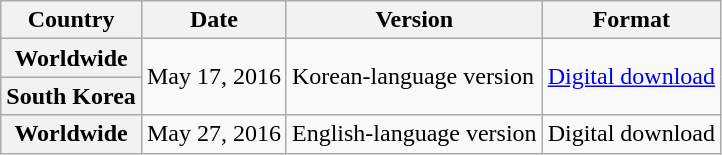<table class="wikitable plainrowheaders">
<tr>
<th>Country</th>
<th>Date</th>
<th>Version</th>
<th>Format</th>
</tr>
<tr>
<th scope="row">Worldwide</th>
<td rowspan="2">May 17, 2016</td>
<td rowspan="2">Korean-language version</td>
<td rowspan="2"><a href='#'>Digital download</a></td>
</tr>
<tr>
<th scope="row">South Korea</th>
</tr>
<tr>
<th scope="row">Worldwide</th>
<td>May 27, 2016</td>
<td>English-language version</td>
<td>Digital download</td>
</tr>
</table>
